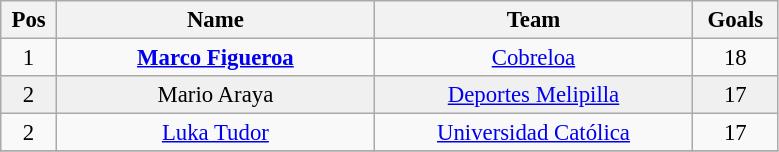<table class="wikitable" style="font-size:95%; text-align:center;">
<tr>
<th width="30">Pos</th>
<th width="205">Name</th>
<th width="205">Team</th>
<th width="50">Goals</th>
</tr>
<tr>
<td>1</td>
<td> <strong><a href='#'>Marco Figueroa</a></strong></td>
<td><a href='#'>Cobreloa</a></td>
<td>18</td>
</tr>
<tr bgcolor="#F0F0F0">
<td>2</td>
<td> Mario Araya</td>
<td><a href='#'>Deportes Melipilla</a></td>
<td>17</td>
</tr>
<tr>
<td>2</td>
<td> <a href='#'>Luka Tudor</a></td>
<td><a href='#'>Universidad Católica</a></td>
<td>17</td>
</tr>
<tr>
</tr>
</table>
